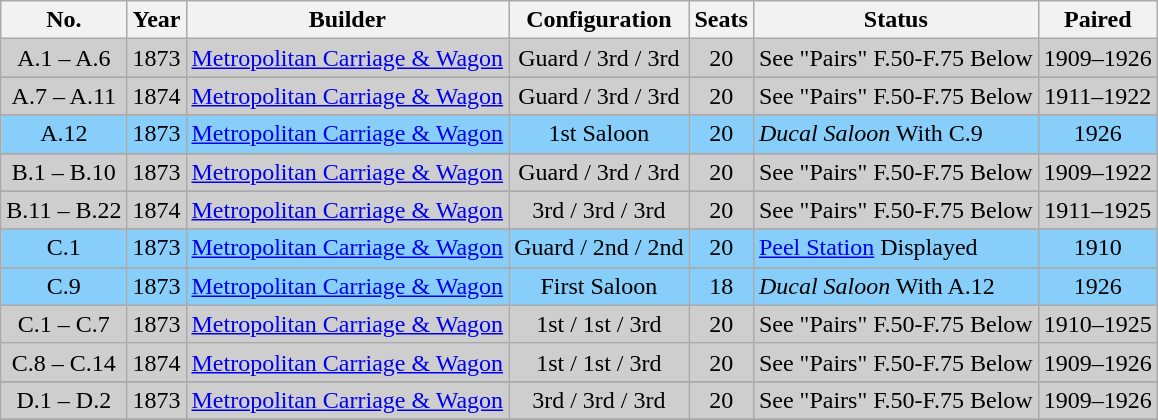<table class="wikitable">
<tr>
<th>No.</th>
<th>Year</th>
<th>Builder</th>
<th>Configuration</th>
<th>Seats</th>
<th>Status</th>
<th>Paired</th>
</tr>
<tr bgcolor=#cecece>
<td align="center">A.1 – A.6</td>
<td align="center">1873</td>
<td align="center"><a href='#'>Metropolitan Carriage & Wagon</a></td>
<td align="center">Guard / 3rd / 3rd</td>
<td align="center">20</td>
<td>See "Pairs" F.50-F.75 Below</td>
<td align="center">1909–1926</td>
</tr>
<tr>
</tr>
<tr bgcolor=#cecece>
<td align="center">A.7 – A.11</td>
<td align="center">1874</td>
<td align="center"><a href='#'>Metropolitan Carriage & Wagon</a></td>
<td align="center">Guard / 3rd / 3rd</td>
<td align="center">20</td>
<td>See "Pairs" F.50-F.75 Below</td>
<td align="center">1911–1922</td>
</tr>
<tr>
</tr>
<tr bgcolor=#87cefa>
<td align="center">A.12</td>
<td align="center">1873</td>
<td align="center"><a href='#'>Metropolitan Carriage & Wagon</a></td>
<td align="center">1st Saloon</td>
<td align="center">20</td>
<td><em>Ducal Saloon</em> With C.9</td>
<td align="center">1926</td>
</tr>
<tr>
</tr>
<tr bgcolor=#cecece>
<td align="center">B.1 – B.10</td>
<td align="center">1873</td>
<td align="center"><a href='#'>Metropolitan Carriage & Wagon</a></td>
<td align="center">Guard / 3rd / 3rd</td>
<td align="center">20</td>
<td>See "Pairs" F.50-F.75 Below</td>
<td align="center">1909–1922</td>
</tr>
<tr>
</tr>
<tr bgcolor=#cecece>
<td align="center">B.11 – B.22</td>
<td align="center">1874</td>
<td align="center"><a href='#'>Metropolitan Carriage & Wagon</a></td>
<td align="center">3rd / 3rd / 3rd</td>
<td align="center">20</td>
<td>See "Pairs" F.50-F.75 Below</td>
<td align="center">1911–1925</td>
</tr>
<tr>
</tr>
<tr bgcolor=#87cefa>
<td align="center">C.1</td>
<td align="center">1873</td>
<td align="center"><a href='#'>Metropolitan Carriage & Wagon</a></td>
<td align="center">Guard / 2nd / 2nd</td>
<td align="center">20</td>
<td><a href='#'>Peel Station</a> Displayed</td>
<td align="center">1910</td>
</tr>
<tr>
</tr>
<tr bgcolor=#87cefa>
<td align="center">C.9</td>
<td align="center">1873</td>
<td align="center"><a href='#'>Metropolitan Carriage & Wagon</a></td>
<td align="center">First Saloon</td>
<td align="center">18</td>
<td><em>Ducal Saloon</em> With A.12</td>
<td align="center">1926</td>
</tr>
<tr bgcolor=#cecece>
<td align="center">C.1 – C.7</td>
<td align="center">1873</td>
<td align="center"><a href='#'>Metropolitan Carriage & Wagon</a></td>
<td align="center">1st / 1st / 3rd</td>
<td align="center">20</td>
<td>See "Pairs" F.50-F.75 Below</td>
<td align="center">1910–1925</td>
</tr>
<tr bgcolor=#cecece>
<td align="center">C.8 – C.14</td>
<td align="center">1874</td>
<td align="center"><a href='#'>Metropolitan Carriage & Wagon</a></td>
<td align="center">1st / 1st / 3rd</td>
<td align="center">20</td>
<td>See "Pairs" F.50-F.75 Below</td>
<td align="center">1909–1926</td>
</tr>
<tr>
</tr>
<tr bgcolor=#cecece>
<td align="center">D.1 – D.2</td>
<td align="center">1873</td>
<td align="center"><a href='#'>Metropolitan Carriage & Wagon</a></td>
<td align="center">3rd / 3rd / 3rd</td>
<td align="center">20</td>
<td>See "Pairs" F.50-F.75 Below</td>
<td align="center">1909–1926</td>
</tr>
<tr>
</tr>
</table>
